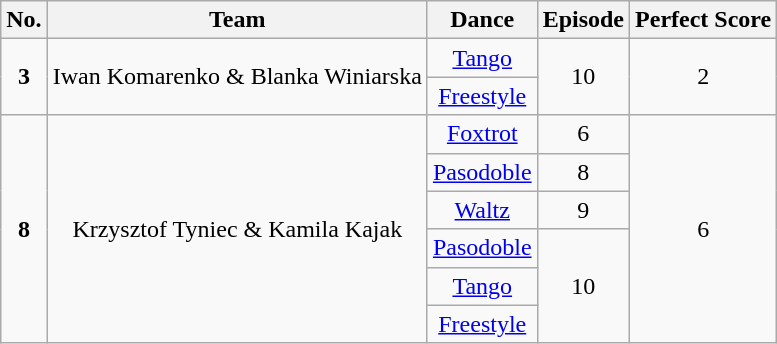<table class="wikitable" style="text-align:center">
<tr>
<th>No.</th>
<th>Team</th>
<th>Dance</th>
<th>Episode</th>
<th>Perfect Score</th>
</tr>
<tr>
<td rowspan="2"><strong>3</strong></td>
<td rowspan="2">Iwan Komarenko & Blanka Winiarska</td>
<td><a href='#'>Tango</a></td>
<td rowspan="2">10</td>
<td rowspan="2">2</td>
</tr>
<tr>
<td><a href='#'>Freestyle</a></td>
</tr>
<tr>
<td rowspan="6"><strong>8</strong></td>
<td rowspan="6">Krzysztof Tyniec & Kamila Kajak</td>
<td><a href='#'>Foxtrot</a></td>
<td>6</td>
<td rowspan=6>6</td>
</tr>
<tr>
<td><a href='#'>Pasodoble</a></td>
<td>8</td>
</tr>
<tr>
<td><a href='#'>Waltz</a></td>
<td>9</td>
</tr>
<tr>
<td><a href='#'>Pasodoble</a></td>
<td rowspan="3">10</td>
</tr>
<tr>
<td><a href='#'>Tango</a></td>
</tr>
<tr>
<td><a href='#'>Freestyle</a></td>
</tr>
</table>
